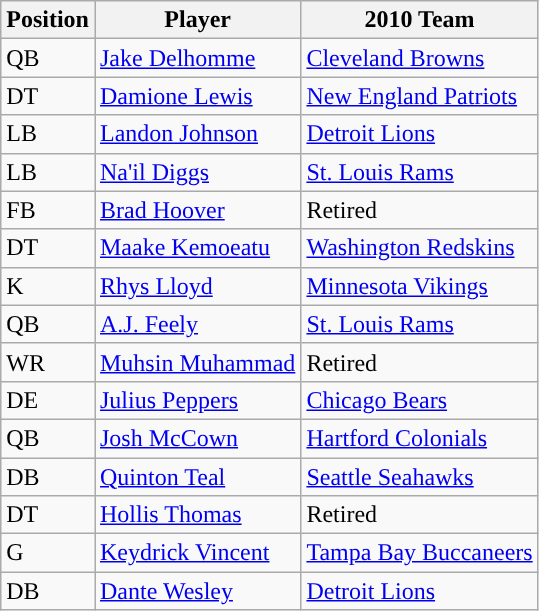<table class="wikitable">
<tr>
<th>Position</th>
<th>Player</th>
<th>2010 Team</th>
</tr>
<tr>
<td>QB</td>
<td><a href='#'>Jake Delhomme</a></td>
<td><a href='#'>Cleveland Browns</a></td>
</tr>
<tr>
<td>DT</td>
<td><a href='#'>Damione Lewis</a></td>
<td><a href='#'>New England Patriots</a></td>
</tr>
<tr>
<td>LB</td>
<td><a href='#'>Landon Johnson</a></td>
<td><a href='#'>Detroit Lions</a></td>
</tr>
<tr>
<td>LB</td>
<td><a href='#'>Na'il Diggs</a></td>
<td><a href='#'>St. Louis Rams</a></td>
</tr>
<tr>
<td>FB</td>
<td><a href='#'>Brad Hoover</a></td>
<td>Retired</td>
</tr>
<tr>
<td>DT</td>
<td><a href='#'>Maake Kemoeatu</a></td>
<td><a href='#'>Washington Redskins</a></td>
</tr>
<tr>
<td>K</td>
<td><a href='#'>Rhys Lloyd</a></td>
<td><a href='#'>Minnesota Vikings</a></td>
</tr>
<tr>
<td>QB</td>
<td><a href='#'>A.J. Feely</a></td>
<td><a href='#'>St. Louis Rams</a></td>
</tr>
<tr>
<td>WR</td>
<td><a href='#'>Muhsin Muhammad</a></td>
<td>Retired</td>
</tr>
<tr>
<td>DE</td>
<td><a href='#'>Julius Peppers</a></td>
<td><a href='#'>Chicago Bears</a></td>
</tr>
<tr>
<td>QB</td>
<td><a href='#'>Josh McCown</a></td>
<td><a href='#'>Hartford Colonials</a></td>
</tr>
<tr>
<td>DB</td>
<td><a href='#'>Quinton Teal</a></td>
<td><a href='#'>Seattle Seahawks</a></td>
</tr>
<tr>
<td>DT</td>
<td><a href='#'>Hollis Thomas</a></td>
<td>Retired</td>
</tr>
<tr>
<td>G</td>
<td><a href='#'>Keydrick Vincent</a></td>
<td><a href='#'>Tampa Bay Buccaneers</a></td>
</tr>
<tr>
<td>DB</td>
<td><a href='#'>Dante Wesley</a></td>
<td><a href='#'>Detroit Lions</a></td>
</tr>
</table>
